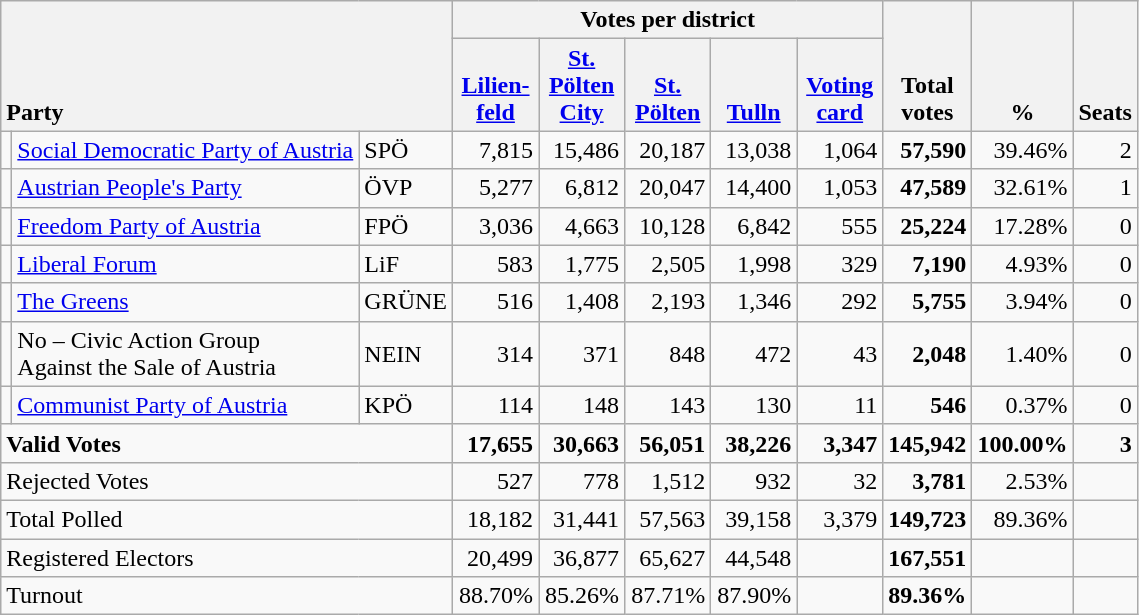<table class="wikitable" border="1" style="text-align:right;">
<tr>
<th style="text-align:left;" valign=bottom rowspan=2 colspan=3>Party</th>
<th colspan=5>Votes per district</th>
<th align=center valign=bottom rowspan=2 width="50">Total<br>votes</th>
<th align=center valign=bottom rowspan=2 width="50">%</th>
<th align=center valign=bottom rowspan=2>Seats</th>
</tr>
<tr>
<th align=center valign=bottom width="50"><a href='#'>Lilien-<br>feld</a></th>
<th align=center valign=bottom width="50"><a href='#'>St.<br>Pölten<br>City</a></th>
<th align=center valign=bottom width="50"><a href='#'>St.<br>Pölten</a></th>
<th align=center valign=bottom width="50"><a href='#'>Tulln</a></th>
<th align=center valign=bottom width="50"><a href='#'>Voting<br>card</a></th>
</tr>
<tr>
<td></td>
<td align=left style="white-space: nowrap;"><a href='#'>Social Democratic Party of Austria</a></td>
<td align=left>SPÖ</td>
<td>7,815</td>
<td>15,486</td>
<td>20,187</td>
<td>13,038</td>
<td>1,064</td>
<td><strong>57,590</strong></td>
<td>39.46%</td>
<td>2</td>
</tr>
<tr>
<td></td>
<td align=left><a href='#'>Austrian People's Party</a></td>
<td align=left>ÖVP</td>
<td>5,277</td>
<td>6,812</td>
<td>20,047</td>
<td>14,400</td>
<td>1,053</td>
<td><strong>47,589</strong></td>
<td>32.61%</td>
<td>1</td>
</tr>
<tr>
<td></td>
<td align=left><a href='#'>Freedom Party of Austria</a></td>
<td align=left>FPÖ</td>
<td>3,036</td>
<td>4,663</td>
<td>10,128</td>
<td>6,842</td>
<td>555</td>
<td><strong>25,224</strong></td>
<td>17.28%</td>
<td>0</td>
</tr>
<tr>
<td></td>
<td align=left><a href='#'>Liberal Forum</a></td>
<td align=left>LiF</td>
<td>583</td>
<td>1,775</td>
<td>2,505</td>
<td>1,998</td>
<td>329</td>
<td><strong>7,190</strong></td>
<td>4.93%</td>
<td>0</td>
</tr>
<tr>
<td></td>
<td align=left><a href='#'>The Greens</a></td>
<td align=left>GRÜNE</td>
<td>516</td>
<td>1,408</td>
<td>2,193</td>
<td>1,346</td>
<td>292</td>
<td><strong>5,755</strong></td>
<td>3.94%</td>
<td>0</td>
</tr>
<tr>
<td></td>
<td align=left>No – Civic Action Group<br>Against the Sale of Austria</td>
<td align=left>NEIN</td>
<td>314</td>
<td>371</td>
<td>848</td>
<td>472</td>
<td>43</td>
<td><strong>2,048</strong></td>
<td>1.40%</td>
<td>0</td>
</tr>
<tr>
<td></td>
<td align=left><a href='#'>Communist Party of Austria</a></td>
<td align=left>KPÖ</td>
<td>114</td>
<td>148</td>
<td>143</td>
<td>130</td>
<td>11</td>
<td><strong>546</strong></td>
<td>0.37%</td>
<td>0</td>
</tr>
<tr style="font-weight:bold">
<td align=left colspan=3>Valid Votes</td>
<td>17,655</td>
<td>30,663</td>
<td>56,051</td>
<td>38,226</td>
<td>3,347</td>
<td>145,942</td>
<td>100.00%</td>
<td>3</td>
</tr>
<tr>
<td align=left colspan=3>Rejected Votes</td>
<td>527</td>
<td>778</td>
<td>1,512</td>
<td>932</td>
<td>32</td>
<td><strong>3,781</strong></td>
<td>2.53%</td>
<td></td>
</tr>
<tr>
<td align=left colspan=3>Total Polled</td>
<td>18,182</td>
<td>31,441</td>
<td>57,563</td>
<td>39,158</td>
<td>3,379</td>
<td><strong>149,723</strong></td>
<td>89.36%</td>
<td></td>
</tr>
<tr>
<td align=left colspan=3>Registered Electors</td>
<td>20,499</td>
<td>36,877</td>
<td>65,627</td>
<td>44,548</td>
<td></td>
<td><strong>167,551</strong></td>
<td></td>
<td></td>
</tr>
<tr>
<td align=left colspan=3>Turnout</td>
<td>88.70%</td>
<td>85.26%</td>
<td>87.71%</td>
<td>87.90%</td>
<td></td>
<td><strong>89.36%</strong></td>
<td></td>
<td></td>
</tr>
</table>
